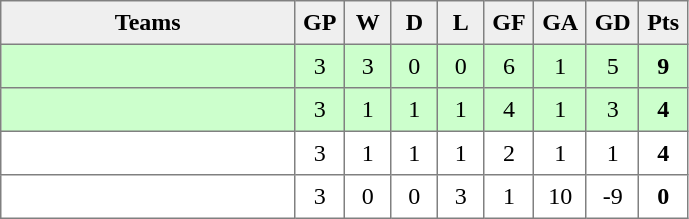<table style=border-collapse:collapse border=1 cellspacing=0 cellpadding=5>
<tr align=center bgcolor=#efefef>
<th width=185>Teams</th>
<th width=20>GP</th>
<th width=20>W</th>
<th width=20>D</th>
<th width=20>L</th>
<th width=20>GF</th>
<th width=20>GA</th>
<th width=20>GD</th>
<th width=20>Pts</th>
</tr>
<tr align=center style="background:#ccffcc;">
<td style="text-align:left;"></td>
<td>3</td>
<td>3</td>
<td>0</td>
<td>0</td>
<td>6</td>
<td>1</td>
<td>5</td>
<td><strong>9</strong></td>
</tr>
<tr align=center style="background:#ccffcc;">
<td style="text-align:left;"></td>
<td>3</td>
<td>1</td>
<td>1</td>
<td>1</td>
<td>4</td>
<td>1</td>
<td>3</td>
<td><strong>4</strong></td>
</tr>
<tr align=center>
<td style="text-align:left;"></td>
<td>3</td>
<td>1</td>
<td>1</td>
<td>1</td>
<td>2</td>
<td>1</td>
<td>1</td>
<td><strong>4</strong></td>
</tr>
<tr align=center>
<td style="text-align:left;"></td>
<td>3</td>
<td>0</td>
<td>0</td>
<td>3</td>
<td>1</td>
<td>10</td>
<td>-9</td>
<td><strong>0</strong></td>
</tr>
</table>
